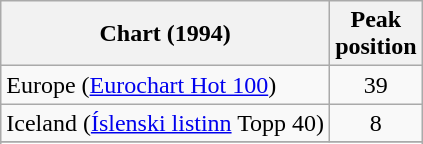<table class="wikitable sortable">
<tr>
<th>Chart (1994)</th>
<th>Peak<br>position</th>
</tr>
<tr>
<td>Europe (<a href='#'>Eurochart Hot 100</a>)</td>
<td style="text-align:center;">39</td>
</tr>
<tr>
<td>Iceland (<a href='#'>Íslenski listinn</a> Topp 40)</td>
<td style="text-align:center;">8</td>
</tr>
<tr>
</tr>
<tr>
</tr>
<tr>
</tr>
</table>
